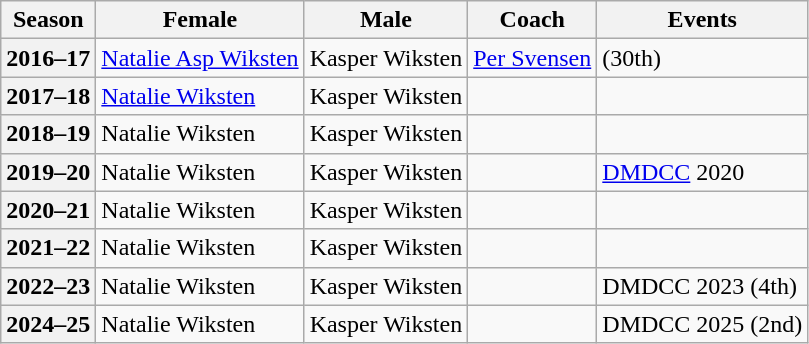<table class="wikitable">
<tr>
<th scope="col">Season</th>
<th scope="col">Female</th>
<th scope="col">Male</th>
<th scope="col">Coach</th>
<th scope="col">Events</th>
</tr>
<tr>
<th scope="row">2016–17</th>
<td><a href='#'>Natalie Asp Wiksten</a></td>
<td>Kasper Wiksten</td>
<td><a href='#'>Per Svensen</a></td>
<td> (30th)</td>
</tr>
<tr>
<th scope="row">2017–18</th>
<td><a href='#'>Natalie Wiksten</a></td>
<td>Kasper Wiksten</td>
<td></td>
<td></td>
</tr>
<tr>
<th scope="row">2018–19</th>
<td>Natalie Wiksten</td>
<td>Kasper Wiksten</td>
<td></td>
<td></td>
</tr>
<tr>
<th scope="row">2019–20</th>
<td>Natalie Wiksten</td>
<td>Kasper Wiksten</td>
<td></td>
<td><a href='#'>DMDCC</a> 2020 </td>
</tr>
<tr>
<th scope="row">2020–21</th>
<td>Natalie Wiksten</td>
<td>Kasper Wiksten</td>
<td></td>
<td></td>
</tr>
<tr>
<th scope="row">2021–22</th>
<td>Natalie Wiksten</td>
<td>Kasper Wiksten</td>
<td></td>
<td></td>
</tr>
<tr>
<th scope="row">2022–23</th>
<td>Natalie Wiksten</td>
<td>Kasper Wiksten</td>
<td></td>
<td>DMDCC 2023 (4th)</td>
</tr>
<tr>
<th scope="row">2024–25</th>
<td>Natalie Wiksten</td>
<td>Kasper Wiksten</td>
<td></td>
<td>DMDCC 2025 (2nd)</td>
</tr>
</table>
